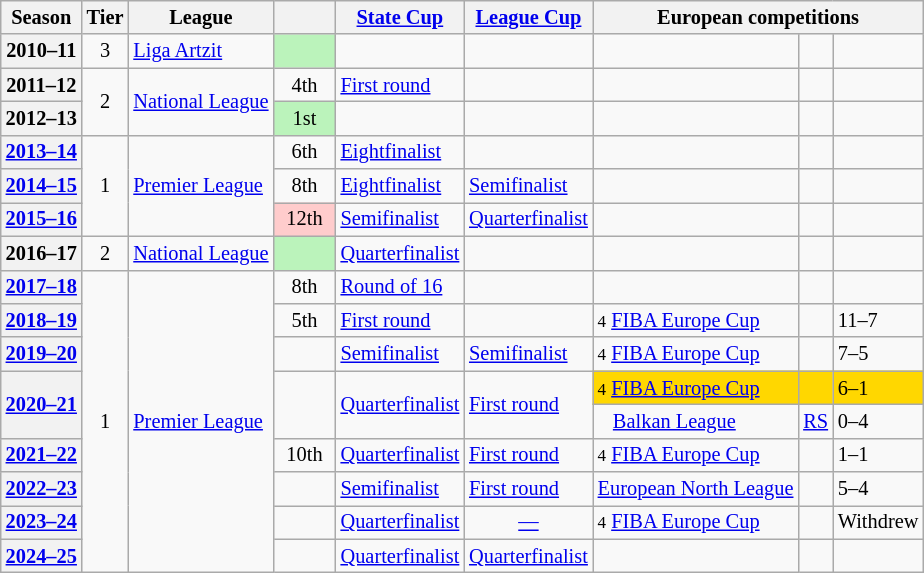<table class="wikitable" style="font-size:85%">
<tr bgcolor=>
<th>Season</th>
<th>Tier</th>
<th>League</th>
<th></th>
<th><a href='#'>State Cup</a></th>
<th><a href='#'>League Cup</a></th>
<th colspan=3>European competitions</th>
</tr>
<tr>
<th>2010–11</th>
<td align=center>3</td>
<td><a href='#'>Liga Artzit</a></td>
<td style="background:#BBF3BB"></td>
<td></td>
<td></td>
<td></td>
<td></td>
<td></td>
</tr>
<tr>
<th>2011–12</th>
<td rowspan=2 align=center>2</td>
<td rowspan=2><a href='#'>National League</a></td>
<td align=center width=35>4th</td>
<td><a href='#'>First round</a></td>
<td></td>
<td></td>
<td></td>
<td></td>
</tr>
<tr>
<th>2012–13</th>
<td style="background:#BBF3BB; text-align:center;">1st</td>
<td></td>
<td></td>
<td></td>
<td></td>
<td></td>
</tr>
<tr>
<th><a href='#'>2013–14</a></th>
<td rowspan=3 align=center>1</td>
<td rowspan=3><a href='#'>Premier League</a></td>
<td align=center>6th</td>
<td><a href='#'>Eightfinalist</a></td>
<td></td>
<td></td>
<td></td>
<td></td>
</tr>
<tr>
<th><a href='#'>2014–15</a></th>
<td align=center>8th</td>
<td><a href='#'>Eightfinalist</a></td>
<td><a href='#'>Semifinalist</a></td>
<td></td>
<td></td>
<td></td>
</tr>
<tr>
<th><a href='#'>2015–16</a></th>
<td bgcolor=#fcc align=center>12th</td>
<td><a href='#'>Semifinalist</a></td>
<td><a href='#'>Quarterfinalist</a></td>
<td></td>
<td></td>
<td></td>
</tr>
<tr>
<th>2016–17</th>
<td align=center>2</td>
<td><a href='#'>National League</a></td>
<td style="background:#BBF3BB"></td>
<td><a href='#'>Quarterfinalist</a></td>
<td></td>
<td></td>
<td></td>
<td></td>
</tr>
<tr>
<th><a href='#'>2017–18</a></th>
<td rowspan=9 align=center>1</td>
<td rowspan=9><a href='#'>Premier League</a></td>
<td align=center>8th</td>
<td><a href='#'>Round of 16</a></td>
<td></td>
<td></td>
<td></td>
<td></td>
</tr>
<tr>
<th><a href='#'>2018–19</a></th>
<td align=center>5th</td>
<td><a href='#'>First round</a></td>
<td></td>
<td><small>4</small> <a href='#'>FIBA Europe Cup</a></td>
<td></td>
<td>11–7</td>
</tr>
<tr>
<th><a href='#'>2019–20</a></th>
<td align=center></td>
<td><a href='#'>Semifinalist</a></td>
<td><a href='#'>Semifinalist</a></td>
<td><small>4</small> <a href='#'>FIBA Europe Cup</a></td>
<td></td>
<td>7–5</td>
</tr>
<tr>
<th rowspan=2><a href='#'>2020–21</a></th>
<td rowspan=2 align=center></td>
<td rowspan=2><a href='#'>Quarterfinalist</a></td>
<td rowspan=2><a href='#'>First round</a></td>
<td bgcolor=gold><small>4</small> <a href='#'>FIBA Europe Cup</a></td>
<td bgcolor=gold><a href='#'></a></td>
<td bgcolor=gold>6–1</td>
</tr>
<tr>
<td align=left>   <a href='#'>Balkan League</a></td>
<td><a href='#'>RS</a></td>
<td>0–4</td>
</tr>
<tr>
<th><a href='#'>2021–22</a></th>
<td align=center>10th</td>
<td><a href='#'>Quarterfinalist</a></td>
<td><a href='#'>First round</a></td>
<td><small>4</small> <a href='#'>FIBA Europe Cup</a></td>
<td><a href='#'></a></td>
<td>1–1</td>
</tr>
<tr>
<th><a href='#'>2022–23</a></th>
<td align=center></td>
<td><a href='#'>Semifinalist</a></td>
<td><a href='#'>First round</a></td>
<td><a href='#'>European North League</a></td>
<td><a href='#'></a></td>
<td>5–4</td>
</tr>
<tr>
<th><a href='#'>2023–24</a></th>
<td align=center></td>
<td><a href='#'>Quarterfinalist</a></td>
<td align=center><a href='#'>—</a></td>
<td><small>4</small> <a href='#'>FIBA Europe Cup</a></td>
<td><a href='#'></a></td>
<td>Withdrew</td>
</tr>
<tr>
<th><a href='#'>2024–25</a></th>
<td align=center></td>
<td><a href='#'>Quarterfinalist</a></td>
<td align=center><a href='#'>Quarterfinalist</a></td>
<td></td>
<td></td>
<td></td>
</tr>
</table>
